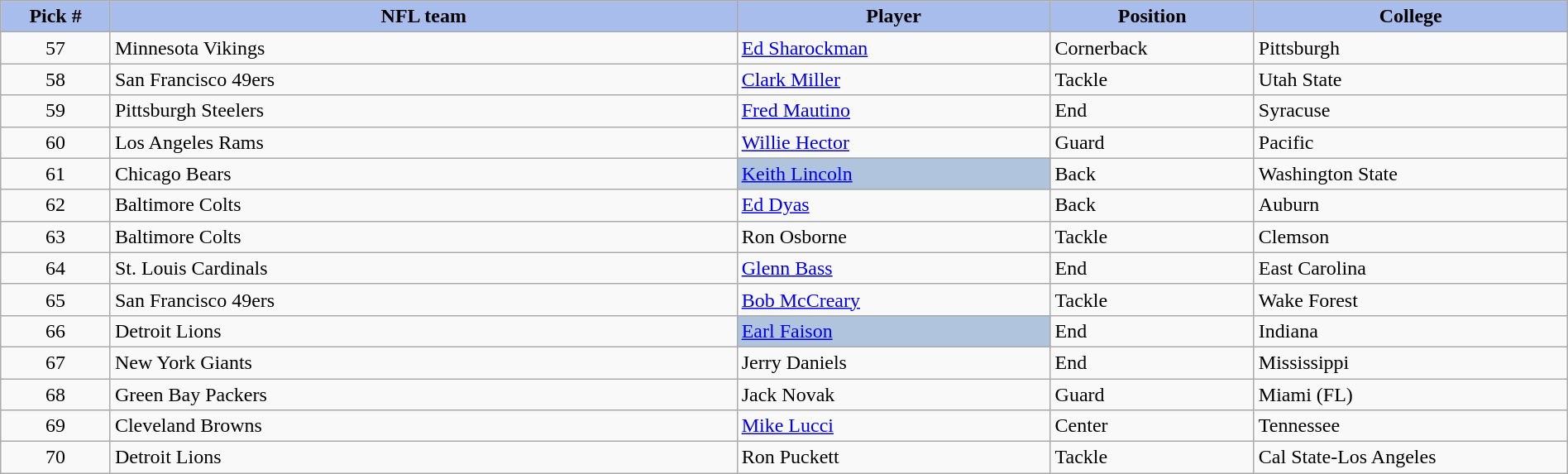<table class="wikitable sortable sortable" style="width: 100%">
<tr>
<th style="background:#A8BDEC;" width=7%>Pick #</th>
<th width=40% style="background:#A8BDEC;">NFL team</th>
<th width=20% style="background:#A8BDEC;">Player</th>
<th width=13% style="background:#A8BDEC;">Position</th>
<th style="background:#A8BDEC;">College</th>
</tr>
<tr>
<td align=center>57</td>
<td>Minnesota Vikings</td>
<td><a href='#'>Ed Sharockman</a></td>
<td>Cornerback</td>
<td>Pittsburgh</td>
</tr>
<tr>
<td align=center>58</td>
<td>San Francisco 49ers</td>
<td><a href='#'>Clark Miller</a></td>
<td>Tackle</td>
<td>Utah State</td>
</tr>
<tr>
<td align=center>59</td>
<td>Pittsburgh Steelers</td>
<td><a href='#'>Fred Mautino</a></td>
<td>End</td>
<td>Syracuse</td>
</tr>
<tr>
<td align=center>60</td>
<td>Los Angeles Rams</td>
<td><a href='#'>Willie Hector</a></td>
<td>Guard</td>
<td>Pacific</td>
</tr>
<tr>
<td align=center>61</td>
<td>Chicago Bears</td>
<td bgcolor=lightsteelblue><a href='#'>Keith Lincoln</a></td>
<td>Back</td>
<td>Washington State</td>
</tr>
<tr>
<td align=center>62</td>
<td>Baltimore Colts</td>
<td><a href='#'>Ed Dyas</a></td>
<td>Back</td>
<td>Auburn</td>
</tr>
<tr>
<td align=center>63</td>
<td>Baltimore Colts</td>
<td>Ron Osborne</td>
<td>Tackle</td>
<td>Clemson</td>
</tr>
<tr>
<td align=center>64</td>
<td>St. Louis Cardinals</td>
<td><a href='#'>Glenn Bass</a></td>
<td>End</td>
<td>East Carolina</td>
</tr>
<tr>
<td align=center>65</td>
<td>San Francisco 49ers</td>
<td><a href='#'>Bob McCreary</a></td>
<td>Tackle</td>
<td>Wake Forest</td>
</tr>
<tr>
<td align=center>66</td>
<td>Detroit Lions</td>
<td bgcolor=lightsteelblue><a href='#'>Earl Faison</a></td>
<td>End</td>
<td>Indiana</td>
</tr>
<tr>
<td align=center>67</td>
<td>New York Giants</td>
<td>Jerry Daniels</td>
<td>End</td>
<td>Mississippi</td>
</tr>
<tr>
<td align=center>68</td>
<td>Green Bay Packers</td>
<td>Jack Novak</td>
<td>Guard</td>
<td>Miami (FL)</td>
</tr>
<tr>
<td align=center>69</td>
<td>Cleveland Browns</td>
<td><a href='#'>Mike Lucci</a></td>
<td>Center</td>
<td>Tennessee</td>
</tr>
<tr>
<td align=center>70</td>
<td>Detroit Lions</td>
<td>Ron Puckett</td>
<td>Tackle</td>
<td>Cal State-Los Angeles</td>
</tr>
</table>
